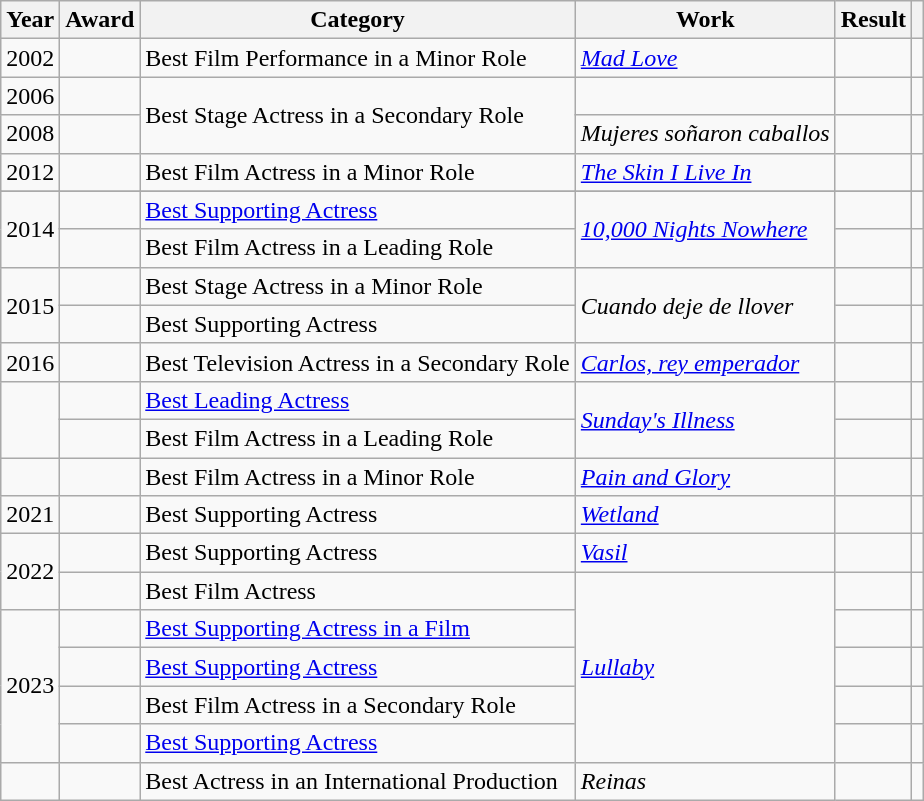<table class="wikitable sortable plainrowheaders">
<tr>
<th>Year</th>
<th>Award</th>
<th>Category</th>
<th>Work</th>
<th>Result</th>
<th scope="col" class="unsortable"></th>
</tr>
<tr>
<td align = "center">2002</td>
<td></td>
<td>Best Film Performance in a Minor Role</td>
<td><em><a href='#'>Mad Love</a></em></td>
<td></td>
<td align = "center"></td>
</tr>
<tr>
<td align = "center">2006</td>
<td></td>
<td rowspan=2>Best Stage Actress in a Secondary Role</td>
<td><em></em></td>
<td></td>
<td align = "center"></td>
</tr>
<tr>
<td align = "center">2008</td>
<td></td>
<td><em>Mujeres soñaron caballos</em></td>
<td></td>
<td align = "center"></td>
</tr>
<tr>
<td align = "center">2012</td>
<td></td>
<td>Best Film Actress in a Minor Role</td>
<td><em><a href='#'>The Skin I Live In</a></em></td>
<td></td>
<td align = "center"></td>
</tr>
<tr>
</tr>
<tr>
<td rowspan = "2" align = "center">2014</td>
<td></td>
<td><a href='#'>Best Supporting Actress</a></td>
<td rowspan = "2"><em><a href='#'>10,000 Nights Nowhere</a></em></td>
<td></td>
<td align = "center"></td>
</tr>
<tr>
<td></td>
<td>Best Film Actress in a Leading Role</td>
<td></td>
<td align = "center"></td>
</tr>
<tr>
<td rowspan = "2" align = "center">2015</td>
<td></td>
<td>Best Stage Actress in a Minor Role</td>
<td rowspan="2"><em>Cuando deje de llover</em></td>
<td></td>
<td align = "center"></td>
</tr>
<tr>
<td></td>
<td>Best Supporting Actress</td>
<td></td>
<td align = "center"></td>
</tr>
<tr>
<td align = "center">2016</td>
<td></td>
<td>Best Television Actress in a Secondary Role</td>
<td><em><a href='#'>Carlos, rey emperador</a></em></td>
<td></td>
<td align = "center"></td>
</tr>
<tr>
<td rowspan = "2"></td>
<td></td>
<td><a href='#'>Best Leading Actress</a></td>
<td rowspan = "2"><em><a href='#'>Sunday's Illness</a></em></td>
<td></td>
<td align = "center"></td>
</tr>
<tr>
<td></td>
<td>Best Film Actress in a Leading Role</td>
<td></td>
<td></td>
</tr>
<tr>
<td></td>
<td></td>
<td>Best Film Actress in a Minor Role</td>
<td><em><a href='#'>Pain and Glory</a></em></td>
<td></td>
<td></td>
</tr>
<tr>
<td align = "center">2021</td>
<td></td>
<td>Best Supporting Actress</td>
<td><em><a href='#'>Wetland</a></em></td>
<td></td>
<td align = "center"></td>
</tr>
<tr>
<td rowspan = "2" align = "center">2022</td>
<td></td>
<td>Best Supporting Actress</td>
<td><em><a href='#'>Vasil</a></em></td>
<td></td>
<td align = "center"></td>
</tr>
<tr>
<td></td>
<td>Best Film Actress</td>
<td rowspan = "5"><em><a href='#'>Lullaby</a></em></td>
<td></td>
<td align = "center"></td>
</tr>
<tr>
<td rowspan = "4" align = "center">2023</td>
<td></td>
<td><a href='#'>Best Supporting Actress in a Film</a></td>
<td></td>
<td align = "center"></td>
</tr>
<tr>
<td></td>
<td><a href='#'>Best Supporting Actress</a></td>
<td></td>
<td align = "center"></td>
</tr>
<tr>
<td></td>
<td>Best Film Actress in a Secondary Role</td>
<td></td>
<td></td>
</tr>
<tr>
<td></td>
<td><a href='#'>Best Supporting Actress</a></td>
<td></td>
<td></td>
</tr>
<tr>
<td></td>
<td></td>
<td>Best Actress in an International Production</td>
<td><em>Reinas</em></td>
<td></td>
<td></td>
</tr>
</table>
